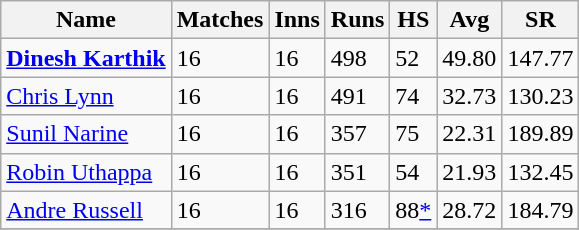<table class="wikitable">
<tr>
<th style="text-align:center;">Name</th>
<th style="text-align:center;">Matches</th>
<th style="text-align:center;">Inns</th>
<th style="text-align:center;">Runs</th>
<th style="text-align:center;">HS</th>
<th style="text-align:center;">Avg</th>
<th style="text-align:center;">SR</th>
</tr>
<tr>
<td><strong><a href='#'>Dinesh Karthik</a></strong></td>
<td>16</td>
<td>16</td>
<td>498</td>
<td>52</td>
<td>49.80</td>
<td>147.77</td>
</tr>
<tr>
<td><a href='#'>Chris Lynn</a></td>
<td>16</td>
<td>16</td>
<td>491</td>
<td>74</td>
<td>32.73</td>
<td>130.23</td>
</tr>
<tr>
<td><a href='#'>Sunil Narine</a></td>
<td>16</td>
<td>16</td>
<td>357</td>
<td>75</td>
<td>22.31</td>
<td>189.89</td>
</tr>
<tr>
<td><a href='#'>Robin Uthappa</a></td>
<td>16</td>
<td>16</td>
<td>351</td>
<td>54</td>
<td>21.93</td>
<td>132.45</td>
</tr>
<tr>
<td><a href='#'>Andre Russell</a></td>
<td>16</td>
<td>16</td>
<td>316</td>
<td>88<a href='#'>*</a></td>
<td>28.72</td>
<td>184.79</td>
</tr>
<tr>
</tr>
</table>
